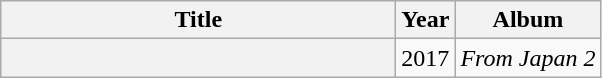<table class="wikitable plainrowheaders" style="text-align:center;">
<tr>
<th scope="col" rowspan="1" style="width:16em;">Title</th>
<th scope="col" rowspan="1">Year</th>
<th scope="col" rowspan="1">Album</th>
</tr>
<tr>
<th scope="row"></th>
<td rowspan="1">2017</td>
<td rowspan="1"><em>From Japan 2</em></td>
</tr>
</table>
